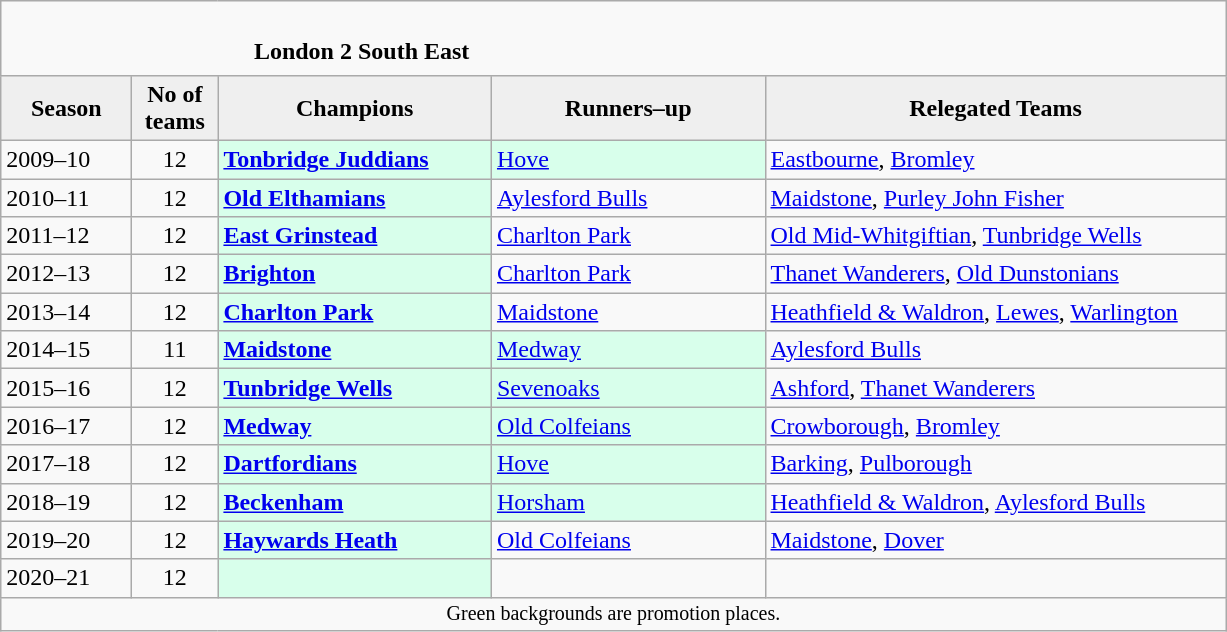<table class="wikitable" style="text-align: left;">
<tr>
<td colspan="11" cellpadding="0" cellspacing="0"><br><table border="0" style="width:100%;" cellpadding="0" cellspacing="0">
<tr>
<td style="width:20%; border:0;"></td>
<td style="border:0;"><strong>London 2 South East</strong></td>
<td style="width:20%; border:0;"></td>
</tr>
</table>
</td>
</tr>
<tr>
<th style="background:#efefef; width:80px;">Season</th>
<th style="background:#efefef; width:50px;">No of teams</th>
<th style="background:#efefef; width:175px;">Champions</th>
<th style="background:#efefef; width:175px;">Runners–up</th>
<th style="background:#efefef; width:300px;">Relegated Teams</th>
</tr>
<tr align=left>
<td>2009–10</td>
<td style="text-align: center;">12</td>
<td style="background:#d8ffeb;"><strong><a href='#'>Tonbridge Juddians</a></strong></td>
<td style="background:#d8ffeb;"><a href='#'>Hove</a></td>
<td><a href='#'>Eastbourne</a>, <a href='#'>Bromley</a></td>
</tr>
<tr>
<td>2010–11</td>
<td style="text-align: center;">12</td>
<td style="background:#d8ffeb;"><strong><a href='#'>Old Elthamians</a></strong></td>
<td><a href='#'>Aylesford Bulls</a></td>
<td><a href='#'>Maidstone</a>, <a href='#'>Purley John Fisher</a></td>
</tr>
<tr>
<td>2011–12</td>
<td style="text-align: center;">12</td>
<td style="background:#d8ffeb;"><strong><a href='#'>East Grinstead</a></strong></td>
<td><a href='#'>Charlton Park</a></td>
<td><a href='#'>Old Mid-Whitgiftian</a>, <a href='#'>Tunbridge Wells</a></td>
</tr>
<tr>
<td>2012–13</td>
<td style="text-align: center;">12</td>
<td style="background:#d8ffeb;"><strong><a href='#'>Brighton</a></strong></td>
<td><a href='#'>Charlton Park</a></td>
<td><a href='#'>Thanet Wanderers</a>, <a href='#'>Old Dunstonians</a></td>
</tr>
<tr>
<td>2013–14</td>
<td style="text-align: center;">12</td>
<td style="background:#d8ffeb;"><strong><a href='#'>Charlton Park</a></strong></td>
<td><a href='#'>Maidstone</a></td>
<td><a href='#'>Heathfield & Waldron</a>, <a href='#'>Lewes</a>, <a href='#'>Warlington</a></td>
</tr>
<tr>
<td>2014–15</td>
<td style="text-align: center;">11</td>
<td style="background:#d8ffeb;"><strong><a href='#'>Maidstone</a></strong></td>
<td style="background:#d8ffeb;"><a href='#'>Medway</a></td>
<td><a href='#'>Aylesford Bulls</a></td>
</tr>
<tr>
<td>2015–16</td>
<td style="text-align: center;">12</td>
<td style="background:#d8ffeb;"><strong><a href='#'>Tunbridge Wells</a></strong></td>
<td style="background:#d8ffeb;"><a href='#'>Sevenoaks</a></td>
<td><a href='#'>Ashford</a>, <a href='#'>Thanet Wanderers</a></td>
</tr>
<tr>
<td>2016–17</td>
<td style="text-align: center;">12</td>
<td style="background:#d8ffeb;"><strong><a href='#'>Medway</a></strong></td>
<td style="background:#d8ffeb;"><a href='#'>Old Colfeians</a></td>
<td><a href='#'>Crowborough</a>, <a href='#'>Bromley</a></td>
</tr>
<tr>
<td>2017–18</td>
<td style="text-align: center;">12</td>
<td style="background:#d8ffeb;"><strong><a href='#'>Dartfordians</a></strong></td>
<td style="background:#d8ffeb;"><a href='#'>Hove</a></td>
<td><a href='#'>Barking</a>, <a href='#'>Pulborough</a></td>
</tr>
<tr>
<td>2018–19</td>
<td style="text-align: center;">12</td>
<td style="background:#d8ffeb;"><strong><a href='#'>Beckenham</a></strong></td>
<td style="background:#d8ffeb;"><a href='#'>Horsham</a></td>
<td><a href='#'>Heathfield & Waldron</a>, <a href='#'>Aylesford Bulls</a></td>
</tr>
<tr>
<td>2019–20</td>
<td style="text-align: center;">12</td>
<td style="background:#d8ffeb;"><strong><a href='#'>Haywards Heath</a></strong></td>
<td><a href='#'>Old Colfeians</a></td>
<td><a href='#'>Maidstone</a>, <a href='#'>Dover</a></td>
</tr>
<tr>
<td>2020–21</td>
<td style="text-align: center;">12</td>
<td style="background:#d8ffeb;"></td>
<td></td>
<td></td>
</tr>
<tr>
<td colspan="15"  style="border:0; font-size:smaller; text-align:center;">Green backgrounds are promotion places.</td>
</tr>
</table>
